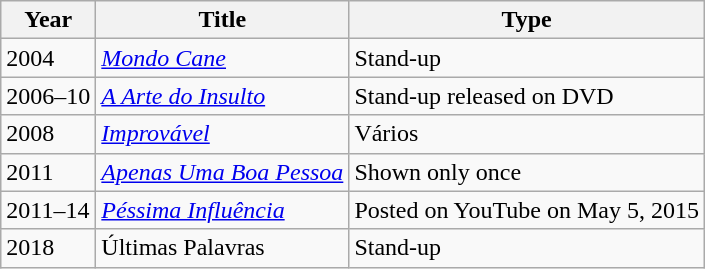<table class="wikitable">
<tr>
<th>Year</th>
<th>Title</th>
<th>Type</th>
</tr>
<tr>
<td>2004</td>
<td><em><a href='#'>Mondo Cane</a></em></td>
<td>Stand-up</td>
</tr>
<tr>
<td>2006–10</td>
<td><em><a href='#'>A Arte do Insulto</a></em></td>
<td>Stand-up released on DVD</td>
</tr>
<tr>
<td>2008</td>
<td><em><a href='#'>Improvável</a></em></td>
<td>Vários</td>
</tr>
<tr>
<td>2011</td>
<td><em><a href='#'>Apenas Uma Boa Pessoa</a></em></td>
<td>Shown only once</td>
</tr>
<tr>
<td>2011–14</td>
<td><em><a href='#'>Péssima Influência</a></em></td>
<td>Posted on YouTube on May 5, 2015</td>
</tr>
<tr>
<td>2018</td>
<td>Últimas Palavras</td>
<td>Stand-up</td>
</tr>
</table>
